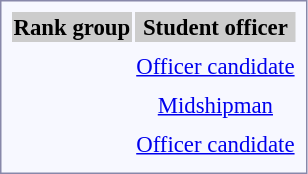<table style="border:1px solid #8888aa; background-color:#f7f8ff; padding:5px; font-size:95%; margin: 0px 12px 12px 0px; text-align:center;">
<tr bgcolor="#CCCCCC">
<th>Rank group</th>
<th>Student officer</th>
</tr>
<tr>
<td rowspan=2><strong></strong></td>
<td></td>
</tr>
<tr>
<td><a href='#'>Officer candidate</a></td>
</tr>
<tr>
<td rowspan=2><strong></strong></td>
<td></td>
</tr>
<tr>
<td><a href='#'>Midshipman</a></td>
</tr>
<tr>
<td rowspan=2><strong></strong></td>
<td></td>
</tr>
<tr>
<td><a href='#'>Officer candidate</a></td>
</tr>
<tr>
</tr>
</table>
